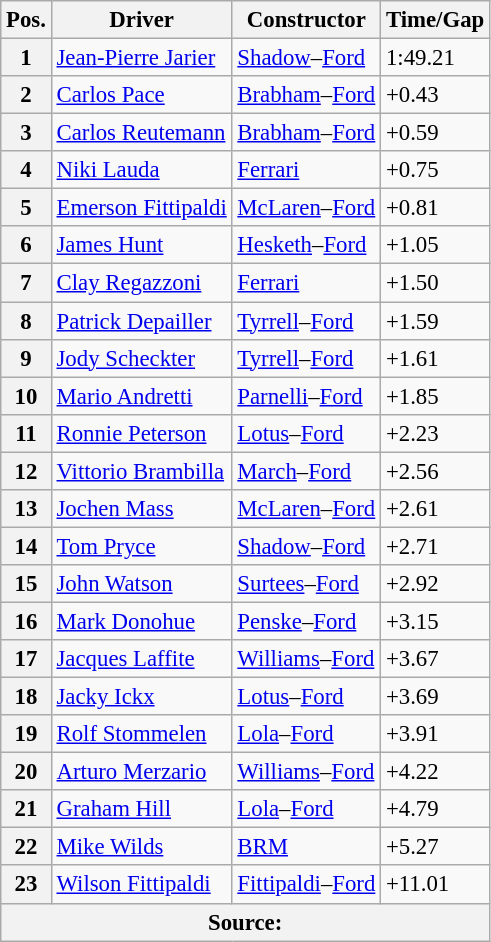<table class="wikitable sortable" style="font-size: 95%">
<tr>
<th>Pos.</th>
<th>Driver</th>
<th>Constructor</th>
<th>Time/Gap</th>
</tr>
<tr>
<th>1</th>
<td> <a href='#'>Jean-Pierre Jarier</a></td>
<td><a href='#'>Shadow</a>–<a href='#'>Ford</a></td>
<td>1:49.21</td>
</tr>
<tr>
<th>2</th>
<td> <a href='#'>Carlos Pace</a></td>
<td><a href='#'>Brabham</a>–<a href='#'>Ford</a></td>
<td>+0.43</td>
</tr>
<tr>
<th>3</th>
<td> <a href='#'>Carlos Reutemann</a></td>
<td><a href='#'>Brabham</a>–<a href='#'>Ford</a></td>
<td>+0.59</td>
</tr>
<tr>
<th>4</th>
<td> <a href='#'>Niki Lauda</a></td>
<td><a href='#'>Ferrari</a></td>
<td>+0.75</td>
</tr>
<tr>
<th>5</th>
<td> <a href='#'>Emerson Fittipaldi</a></td>
<td><a href='#'>McLaren</a>–<a href='#'>Ford</a></td>
<td>+0.81</td>
</tr>
<tr>
<th>6</th>
<td> <a href='#'>James Hunt</a></td>
<td><a href='#'>Hesketh</a>–<a href='#'>Ford</a></td>
<td>+1.05</td>
</tr>
<tr>
<th>7</th>
<td> <a href='#'>Clay Regazzoni</a></td>
<td><a href='#'>Ferrari</a></td>
<td>+1.50</td>
</tr>
<tr>
<th>8</th>
<td> <a href='#'>Patrick Depailler</a></td>
<td><a href='#'>Tyrrell</a>–<a href='#'>Ford</a></td>
<td>+1.59</td>
</tr>
<tr>
<th>9</th>
<td> <a href='#'>Jody Scheckter</a></td>
<td><a href='#'>Tyrrell</a>–<a href='#'>Ford</a></td>
<td>+1.61</td>
</tr>
<tr>
<th>10</th>
<td> <a href='#'>Mario Andretti</a></td>
<td><a href='#'>Parnelli</a>–<a href='#'>Ford</a></td>
<td>+1.85</td>
</tr>
<tr>
<th>11</th>
<td> <a href='#'>Ronnie Peterson</a></td>
<td><a href='#'>Lotus</a>–<a href='#'>Ford</a></td>
<td>+2.23</td>
</tr>
<tr>
<th>12</th>
<td> <a href='#'>Vittorio Brambilla</a></td>
<td><a href='#'>March</a>–<a href='#'>Ford</a></td>
<td>+2.56</td>
</tr>
<tr>
<th>13</th>
<td> <a href='#'>Jochen Mass</a></td>
<td><a href='#'>McLaren</a>–<a href='#'>Ford</a></td>
<td>+2.61</td>
</tr>
<tr>
<th>14</th>
<td> <a href='#'>Tom Pryce</a></td>
<td><a href='#'>Shadow</a>–<a href='#'>Ford</a></td>
<td>+2.71</td>
</tr>
<tr>
<th>15</th>
<td> <a href='#'>John Watson</a></td>
<td><a href='#'>Surtees</a>–<a href='#'>Ford</a></td>
<td>+2.92</td>
</tr>
<tr>
<th>16</th>
<td> <a href='#'>Mark Donohue</a></td>
<td><a href='#'>Penske</a>–<a href='#'>Ford</a></td>
<td>+3.15</td>
</tr>
<tr>
<th>17</th>
<td> <a href='#'>Jacques Laffite</a></td>
<td><a href='#'>Williams</a>–<a href='#'>Ford</a></td>
<td>+3.67</td>
</tr>
<tr>
<th>18</th>
<td> <a href='#'>Jacky Ickx</a></td>
<td><a href='#'>Lotus</a>–<a href='#'>Ford</a></td>
<td>+3.69</td>
</tr>
<tr>
<th>19</th>
<td> <a href='#'>Rolf Stommelen</a></td>
<td><a href='#'>Lola</a>–<a href='#'>Ford</a></td>
<td>+3.91</td>
</tr>
<tr>
<th>20</th>
<td> <a href='#'>Arturo Merzario</a></td>
<td><a href='#'>Williams</a>–<a href='#'>Ford</a></td>
<td>+4.22</td>
</tr>
<tr>
<th>21</th>
<td> <a href='#'>Graham Hill</a></td>
<td><a href='#'>Lola</a>–<a href='#'>Ford</a></td>
<td>+4.79</td>
</tr>
<tr>
<th>22</th>
<td> <a href='#'>Mike Wilds</a></td>
<td><a href='#'>BRM</a></td>
<td>+5.27</td>
</tr>
<tr>
<th>23</th>
<td> <a href='#'>Wilson Fittipaldi</a></td>
<td><a href='#'>Fittipaldi</a>–<a href='#'>Ford</a></td>
<td>+11.01</td>
</tr>
<tr>
<th colspan=4>Source:</th>
</tr>
</table>
